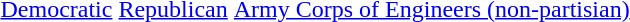<table>
<tr>
<td><a href='#'>Democratic</a></td>
<td><a href='#'>Republican</a></td>
<td><a href='#'>Army Corps of Engineers (non-partisian)</a></td>
</tr>
</table>
